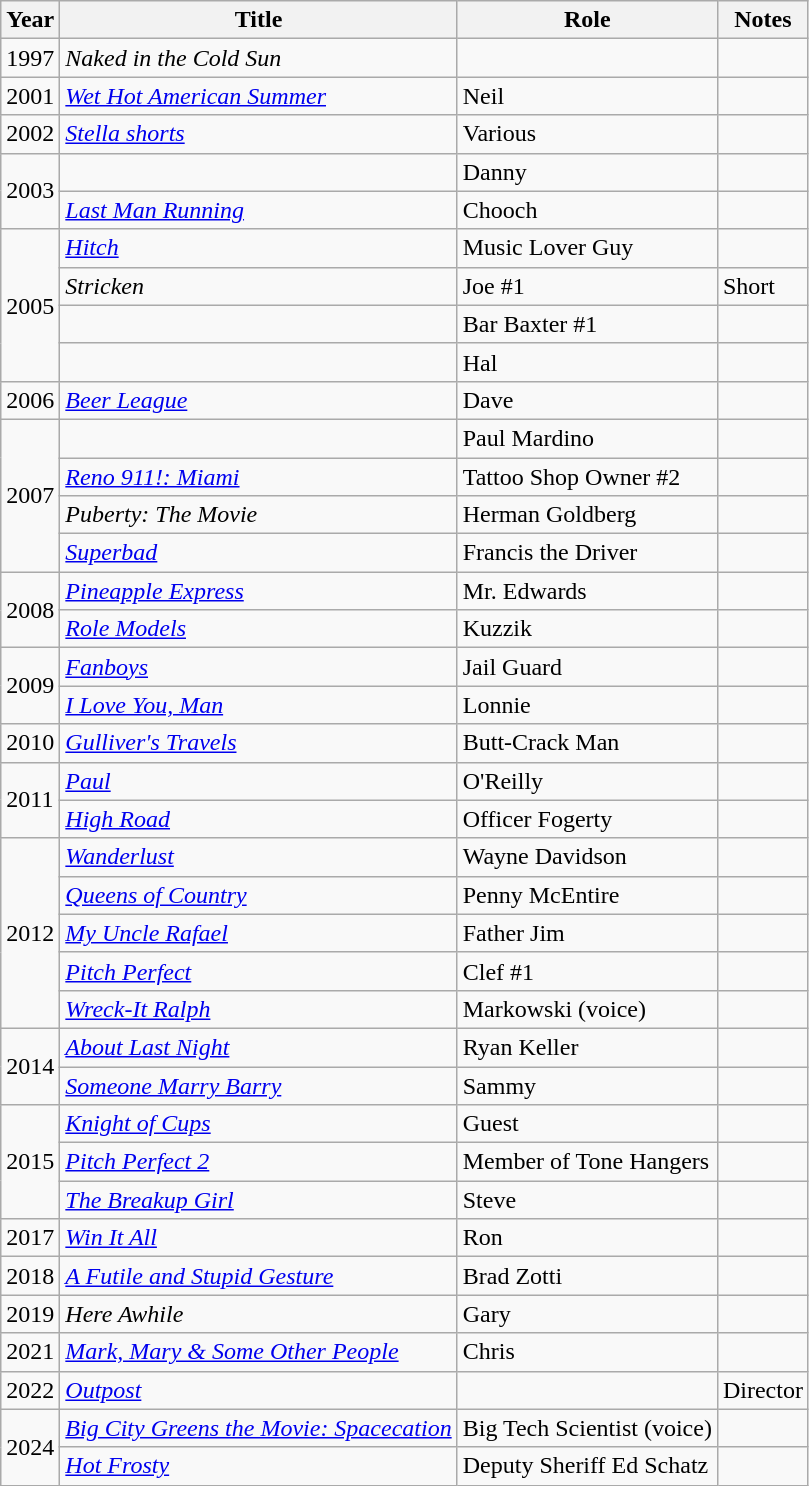<table class="wikitable sortable">
<tr>
<th>Year</th>
<th>Title</th>
<th>Role</th>
<th>Notes</th>
</tr>
<tr>
<td>1997</td>
<td><em>Naked in the Cold Sun</em></td>
<td></td>
<td></td>
</tr>
<tr>
<td>2001</td>
<td><em><a href='#'>Wet Hot American Summer</a></em></td>
<td>Neil</td>
<td></td>
</tr>
<tr>
<td>2002</td>
<td><em><a href='#'>Stella shorts</a></em></td>
<td>Various</td>
<td></td>
</tr>
<tr>
<td rowspan="2">2003</td>
<td><em></em></td>
<td>Danny</td>
<td></td>
</tr>
<tr>
<td><em><a href='#'>Last Man Running</a></em></td>
<td>Chooch</td>
<td></td>
</tr>
<tr>
<td rowspan="4">2005</td>
<td><em><a href='#'>Hitch</a></em></td>
<td>Music Lover Guy</td>
<td></td>
</tr>
<tr>
<td><em>Stricken</em></td>
<td>Joe #1</td>
<td>Short</td>
</tr>
<tr>
<td><em></em></td>
<td>Bar Baxter #1</td>
<td></td>
</tr>
<tr>
<td><em></em></td>
<td>Hal</td>
<td></td>
</tr>
<tr>
<td>2006</td>
<td><em><a href='#'>Beer League</a></em></td>
<td>Dave</td>
<td></td>
</tr>
<tr>
<td rowspan="4">2007</td>
<td><em></em></td>
<td>Paul Mardino</td>
<td></td>
</tr>
<tr>
<td><em><a href='#'>Reno 911!: Miami</a></em></td>
<td>Tattoo Shop Owner #2</td>
<td></td>
</tr>
<tr>
<td><em>Puberty: The Movie</em></td>
<td>Herman Goldberg</td>
<td></td>
</tr>
<tr>
<td><em><a href='#'>Superbad</a></em></td>
<td>Francis the Driver</td>
<td></td>
</tr>
<tr>
<td rowspan="2">2008</td>
<td><em><a href='#'>Pineapple Express</a></em></td>
<td>Mr. Edwards</td>
<td></td>
</tr>
<tr>
<td><em><a href='#'>Role Models</a></em></td>
<td>Kuzzik</td>
<td></td>
</tr>
<tr>
<td rowspan="2">2009</td>
<td><em><a href='#'>Fanboys</a></em></td>
<td>Jail Guard</td>
<td></td>
</tr>
<tr>
<td><em><a href='#'>I Love You, Man</a></em></td>
<td>Lonnie</td>
<td></td>
</tr>
<tr>
<td>2010</td>
<td><em><a href='#'>Gulliver's Travels</a></em></td>
<td>Butt-Crack Man</td>
<td></td>
</tr>
<tr>
<td rowspan="2">2011</td>
<td><em><a href='#'>Paul</a></em></td>
<td>O'Reilly</td>
<td></td>
</tr>
<tr>
<td><em><a href='#'>High Road</a></em></td>
<td>Officer Fogerty</td>
<td></td>
</tr>
<tr>
<td rowspan="5">2012</td>
<td><em><a href='#'>Wanderlust</a></em></td>
<td>Wayne Davidson</td>
<td></td>
</tr>
<tr>
<td><em><a href='#'>Queens of Country</a></em></td>
<td>Penny McEntire</td>
<td></td>
</tr>
<tr>
<td><em><a href='#'>My Uncle Rafael</a></em></td>
<td>Father Jim</td>
<td></td>
</tr>
<tr>
<td><em><a href='#'>Pitch Perfect</a></em></td>
<td>Clef #1</td>
<td></td>
</tr>
<tr>
<td><em><a href='#'>Wreck-It Ralph</a></em></td>
<td>Markowski (voice)</td>
<td></td>
</tr>
<tr>
<td rowspan="2">2014</td>
<td><em><a href='#'>About Last Night</a></em></td>
<td>Ryan Keller</td>
<td></td>
</tr>
<tr>
<td><em><a href='#'>Someone Marry Barry</a></em></td>
<td>Sammy</td>
<td></td>
</tr>
<tr>
<td rowspan="3">2015</td>
<td><em><a href='#'>Knight of Cups</a></em></td>
<td>Guest</td>
<td></td>
</tr>
<tr>
<td><em><a href='#'>Pitch Perfect 2</a></em></td>
<td>Member of Tone Hangers</td>
<td></td>
</tr>
<tr>
<td><em><a href='#'>The Breakup Girl</a></em></td>
<td>Steve</td>
<td></td>
</tr>
<tr>
<td>2017</td>
<td><em><a href='#'>Win It All</a></em></td>
<td>Ron</td>
<td></td>
</tr>
<tr>
<td>2018</td>
<td><em><a href='#'>A Futile and Stupid Gesture</a></em></td>
<td>Brad Zotti</td>
<td></td>
</tr>
<tr>
<td>2019</td>
<td><em>Here Awhile</em></td>
<td>Gary</td>
<td></td>
</tr>
<tr>
<td>2021</td>
<td><em><a href='#'>Mark, Mary & Some Other People</a></em></td>
<td>Chris</td>
<td></td>
</tr>
<tr>
<td>2022</td>
<td><em><a href='#'>Outpost</a></em></td>
<td></td>
<td>Director</td>
</tr>
<tr>
<td rowspan="2">2024</td>
<td><em><a href='#'>Big City Greens the Movie: Spacecation</a></em></td>
<td>Big Tech Scientist (voice)</td>
<td></td>
</tr>
<tr>
<td><em><a href='#'>Hot Frosty</a></em></td>
<td>Deputy Sheriff Ed Schatz</td>
<td></td>
</tr>
</table>
